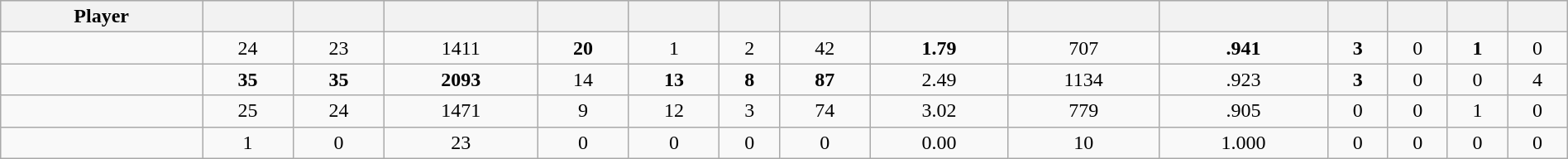<table class="wikitable sortable" style="width:100%; text-align:center;">
<tr style="text-align:center; background:#ddd;">
<th>Player</th>
<th></th>
<th></th>
<th></th>
<th></th>
<th></th>
<th></th>
<th></th>
<th></th>
<th></th>
<th></th>
<th></th>
<th></th>
<th></th>
<th></th>
</tr>
<tr>
<td style="text-align:left;"></td>
<td>24</td>
<td>23</td>
<td>1411</td>
<td><strong>20</strong></td>
<td>1</td>
<td>2</td>
<td>42</td>
<td><strong>1.79</strong></td>
<td>707</td>
<td><strong>.941</strong></td>
<td><strong>3</strong></td>
<td>0</td>
<td><strong>1</strong></td>
<td>0</td>
</tr>
<tr>
<td style="text-align:left;"></td>
<td><strong>35</strong></td>
<td><strong>35</strong></td>
<td><strong>2093</strong></td>
<td>14</td>
<td><strong>13</strong></td>
<td><strong>8</strong></td>
<td><strong>87</strong></td>
<td>2.49</td>
<td>1134</td>
<td>.923</td>
<td><strong>3</strong></td>
<td>0</td>
<td>0</td>
<td>4</td>
</tr>
<tr>
<td style="text-align:left;"></td>
<td>25</td>
<td>24</td>
<td>1471</td>
<td>9</td>
<td>12</td>
<td>3</td>
<td>74</td>
<td>3.02</td>
<td>779</td>
<td>.905</td>
<td>0</td>
<td>0</td>
<td>1</td>
<td>0</td>
</tr>
<tr>
<td style="text-align:left;"></td>
<td>1</td>
<td>0</td>
<td>23</td>
<td>0</td>
<td>0</td>
<td>0</td>
<td>0</td>
<td>0.00</td>
<td>10</td>
<td>1.000</td>
<td>0</td>
<td>0</td>
<td>0</td>
<td>0</td>
</tr>
</table>
